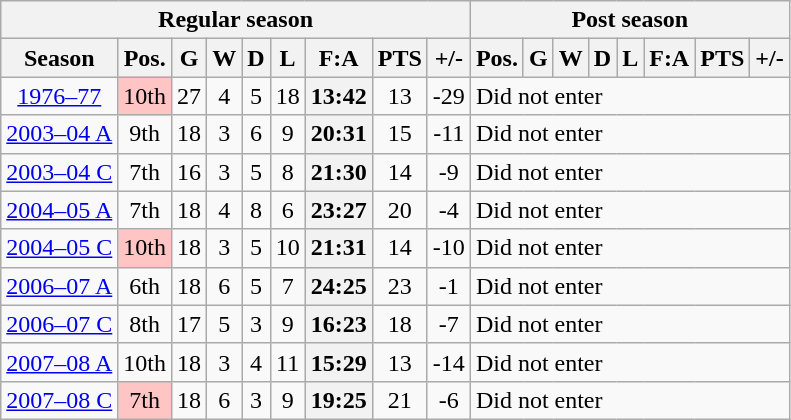<table class="wikitable">
<tr>
<th colspan="9">Regular season</th>
<th colspan="8">Post season</th>
</tr>
<tr>
<th>Season</th>
<th>Pos.</th>
<th>G</th>
<th>W</th>
<th>D</th>
<th>L</th>
<th>F:A</th>
<th>PTS</th>
<th>+/-</th>
<th>Pos.</th>
<th>G</th>
<th>W</th>
<th>D</th>
<th>L</th>
<th>F:A</th>
<th>PTS</th>
<th>+/-</th>
</tr>
<tr>
<td align="center"><a href='#'>1976–77</a></td>
<td align="center" bgcolor="FFC5C5">10th</td>
<td align="center">27</td>
<td align="center">4</td>
<td align="center">5</td>
<td align="center">18</td>
<th>13:42</th>
<td align="center">13</td>
<td align="center">-29</td>
<td colspan="8">Did not enter</td>
</tr>
<tr>
<td align="center"><a href='#'>2003–04 A</a></td>
<td align="center">9th</td>
<td align="center">18</td>
<td align="center">3</td>
<td align="center">6</td>
<td align="center">9</td>
<th>20:31</th>
<td align="center">15</td>
<td align="center">-11</td>
<td colspan="8">Did not enter</td>
</tr>
<tr>
<td align="center"><a href='#'>2003–04 C</a></td>
<td align="center">7th</td>
<td align="center">16</td>
<td align="center">3</td>
<td align="center">5</td>
<td align="center">8</td>
<th>21:30</th>
<td align="center">14</td>
<td align="center">-9</td>
<td colspan="8">Did not enter</td>
</tr>
<tr>
<td align="center"><a href='#'>2004–05 A</a></td>
<td align="center">7th</td>
<td align="center">18</td>
<td align="center">4</td>
<td align="center">8</td>
<td align="center">6</td>
<th>23:27</th>
<td align="center">20</td>
<td align="center">-4</td>
<td colspan="8">Did not enter</td>
</tr>
<tr>
<td align="center"><a href='#'>2004–05 C</a></td>
<td align="center" bgcolor="FFC5C5">10th</td>
<td align="center">18</td>
<td align="center">3</td>
<td align="center">5</td>
<td align="center">10</td>
<th>21:31</th>
<td align="center">14</td>
<td align="center">-10</td>
<td colspan="8">Did not enter</td>
</tr>
<tr>
<td align="center"><a href='#'>2006–07 A</a></td>
<td align="center">6th</td>
<td align="center">18</td>
<td align="center">6</td>
<td align="center">5</td>
<td align="center">7</td>
<th>24:25</th>
<td align="center">23</td>
<td align="center">-1</td>
<td colspan="8">Did not enter</td>
</tr>
<tr>
<td align="center"><a href='#'>2006–07 C</a></td>
<td align="center">8th</td>
<td align="center">17</td>
<td align="center">5</td>
<td align="center">3</td>
<td align="center">9</td>
<th>16:23</th>
<td align="center">18</td>
<td align="center">-7</td>
<td colspan="8">Did not enter</td>
</tr>
<tr>
<td align="center"><a href='#'>2007–08 A</a></td>
<td align="center">10th</td>
<td align="center">18</td>
<td align="center">3</td>
<td align="center">4</td>
<td align="center">11</td>
<th>15:29</th>
<td align="center">13</td>
<td align="center">-14</td>
<td colspan="8">Did not enter</td>
</tr>
<tr>
<td align="center"><a href='#'>2007–08 C</a></td>
<td align="center" bgcolor="FFC5C5">7th</td>
<td align="center">18</td>
<td align="center">6</td>
<td align="center">3</td>
<td align="center">9</td>
<th>19:25</th>
<td align="center">21</td>
<td align="center">-6</td>
<td colspan="8">Did not enter</td>
</tr>
</table>
